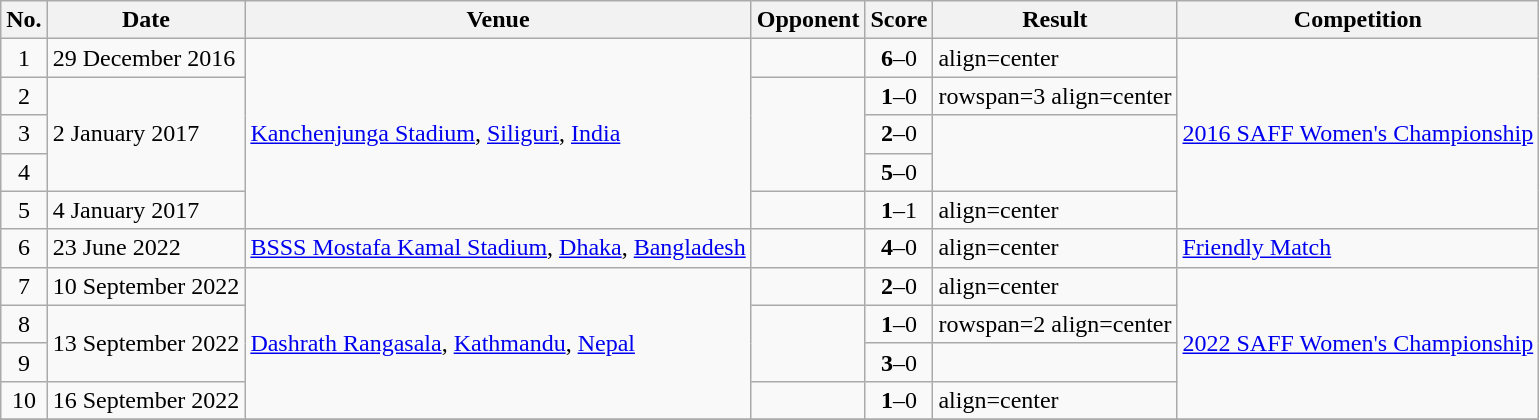<table class="wikitable">
<tr>
<th>No.</th>
<th>Date</th>
<th>Venue</th>
<th>Opponent</th>
<th>Score</th>
<th>Result</th>
<th>Competition</th>
</tr>
<tr>
<td align="center">1</td>
<td>29 December 2016</td>
<td rowspan=5><a href='#'>Kanchenjunga Stadium</a>, <a href='#'>Siliguri</a>, <a href='#'>India</a></td>
<td></td>
<td align=center><strong>6</strong>–0</td>
<td>align=center </td>
<td rowspan=5><a href='#'>2016 SAFF Women's Championship</a></td>
</tr>
<tr>
<td align=center>2</td>
<td rowspan=3>2 January 2017</td>
<td rowspan=3></td>
<td align=center><strong>1</strong>–0</td>
<td>rowspan=3 align=center </td>
</tr>
<tr>
<td align=center>3</td>
<td align=center><strong>2</strong>–0</td>
</tr>
<tr>
<td align=center>4</td>
<td align=center><strong>5</strong>–0</td>
</tr>
<tr>
<td align=center>5</td>
<td>4 January 2017</td>
<td></td>
<td align=center><strong>1</strong>–1</td>
<td>align=center </td>
</tr>
<tr>
<td align=center>6</td>
<td>23 June 2022</td>
<td><a href='#'>BSSS Mostafa Kamal Stadium</a>, <a href='#'>Dhaka</a>, <a href='#'>Bangladesh</a></td>
<td></td>
<td align=center><strong>4</strong>–0</td>
<td>align=center </td>
<td><a href='#'>Friendly Match</a></td>
</tr>
<tr>
<td align=center>7</td>
<td>10 September 2022</td>
<td rowspan="4"><a href='#'>Dashrath Rangasala</a>, <a href='#'>Kathmandu</a>, <a href='#'>Nepal</a></td>
<td></td>
<td align=center><strong>2</strong>–0</td>
<td>align=center </td>
<td rowspan="4"><a href='#'>2022 SAFF Women's Championship</a></td>
</tr>
<tr>
<td align=center>8</td>
<td rowspan="2">13 September 2022</td>
<td rowspan="2"></td>
<td align=center><strong>1</strong>–0</td>
<td>rowspan=2 align=center </td>
</tr>
<tr>
<td align=center>9</td>
<td align=center><strong>3</strong>–0</td>
</tr>
<tr>
<td align=center>10</td>
<td>16 September 2022</td>
<td></td>
<td align=center><strong>1</strong>–0</td>
<td>align=center </td>
</tr>
<tr>
</tr>
</table>
